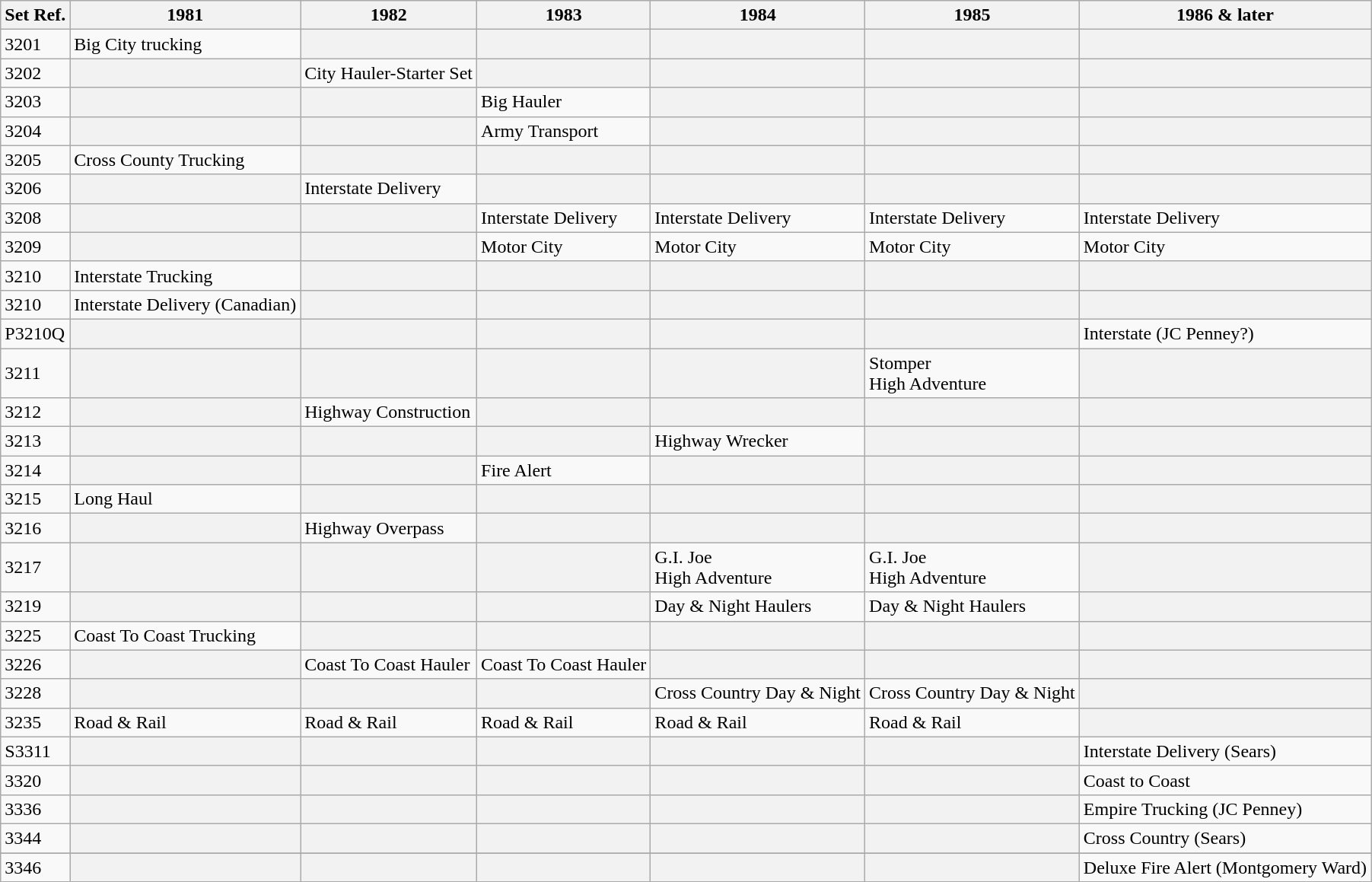<table class="wikitable">
<tr>
<th>Set Ref.</th>
<th>1981</th>
<th>1982</th>
<th>1983</th>
<th>1984</th>
<th>1985</th>
<th>1986 & later</th>
</tr>
<tr>
<td>3201</td>
<td>Big City trucking</td>
<th></th>
<th></th>
<th></th>
<th></th>
<th></th>
</tr>
<tr>
<td>3202</td>
<th></th>
<td>City Hauler-Starter Set</td>
<th></th>
<th></th>
<th></th>
<th></th>
</tr>
<tr>
<td>3203</td>
<th></th>
<th></th>
<td>Big Hauler</td>
<th></th>
<th></th>
<th></th>
</tr>
<tr>
<td>3204</td>
<th></th>
<th></th>
<td>Army Transport</td>
<th></th>
<th></th>
<th></th>
</tr>
<tr>
<td>3205</td>
<td>Cross County Trucking</td>
<th></th>
<th></th>
<th></th>
<th></th>
<th></th>
</tr>
<tr>
<td>3206</td>
<th></th>
<td>Interstate Delivery</td>
<th></th>
<th></th>
<th></th>
<th></th>
</tr>
<tr>
<td>3208</td>
<th></th>
<th></th>
<td>Interstate Delivery</td>
<td>Interstate Delivery</td>
<td>Interstate Delivery</td>
<td>Interstate Delivery</td>
</tr>
<tr>
<td>3209</td>
<th></th>
<th></th>
<td>Motor City</td>
<td>Motor City</td>
<td>Motor City</td>
<td>Motor City</td>
</tr>
<tr>
<td>3210</td>
<td>Interstate Trucking</td>
<th></th>
<th></th>
<th></th>
<th></th>
<th></th>
</tr>
<tr>
<td>3210</td>
<td>Interstate Delivery (Canadian)</td>
<th></th>
<th></th>
<th></th>
<th></th>
<th></th>
</tr>
<tr>
<td>P3210Q</td>
<th></th>
<th></th>
<th></th>
<th></th>
<th></th>
<td>Interstate (JC Penney?)</td>
</tr>
<tr>
<td>3211</td>
<th></th>
<th></th>
<th></th>
<th></th>
<td>Stomper<br>High Adventure</td>
<th></th>
</tr>
<tr>
<td>3212</td>
<th></th>
<td>Highway Construction</td>
<th></th>
<th></th>
<th></th>
<th></th>
</tr>
<tr>
<td>3213</td>
<th></th>
<th></th>
<th></th>
<td>Highway Wrecker</td>
<th></th>
<th></th>
</tr>
<tr>
<td>3214</td>
<th></th>
<th></th>
<td>Fire Alert</td>
<th></th>
<th></th>
<th></th>
</tr>
<tr>
<td>3215</td>
<td>Long Haul</td>
<th></th>
<th></th>
<th></th>
<th></th>
<th></th>
</tr>
<tr>
<td>3216</td>
<th></th>
<td>Highway Overpass</td>
<th></th>
<th></th>
<th></th>
<th></th>
</tr>
<tr>
<td>3217</td>
<th></th>
<th></th>
<th></th>
<td>G.I. Joe<br>High Adventure</td>
<td>G.I. Joe<br>High Adventure</td>
<th></th>
</tr>
<tr>
<td>3219</td>
<th></th>
<th></th>
<th></th>
<td>Day & Night Haulers</td>
<td>Day & Night Haulers</td>
<th></th>
</tr>
<tr>
<td>3225</td>
<td>Coast To Coast Trucking</td>
<th></th>
<th></th>
<th></th>
<th></th>
<th></th>
</tr>
<tr>
<td>3226</td>
<th></th>
<td>Coast To Coast Hauler</td>
<td>Coast To Coast Hauler</td>
<th></th>
<th></th>
<th></th>
</tr>
<tr>
<td>3228</td>
<th></th>
<th></th>
<th></th>
<td>Cross Country Day & Night</td>
<td>Cross Country Day & Night</td>
<th></th>
</tr>
<tr>
<td>3235</td>
<td>Road & Rail</td>
<td>Road & Rail</td>
<td>Road & Rail</td>
<td>Road & Rail</td>
<td>Road & Rail</td>
<th></th>
</tr>
<tr>
<td>S3311</td>
<th></th>
<th></th>
<th></th>
<th></th>
<th></th>
<td>Interstate Delivery (Sears)</td>
</tr>
<tr>
<td>3320</td>
<th></th>
<th></th>
<th></th>
<th></th>
<th></th>
<td>Coast to Coast</td>
</tr>
<tr>
<td>3336</td>
<th></th>
<th></th>
<th></th>
<th></th>
<th></th>
<td>Empire Trucking (JC Penney)</td>
</tr>
<tr>
<td>3344</td>
<th></th>
<th></th>
<th></th>
<th></th>
<th></th>
<td>Cross Country (Sears)</td>
</tr>
<tr>
</tr>
<tr>
<td>3346</td>
<th></th>
<th></th>
<th></th>
<th></th>
<th></th>
<td>Deluxe Fire Alert (Montgomery Ward)</td>
</tr>
</table>
